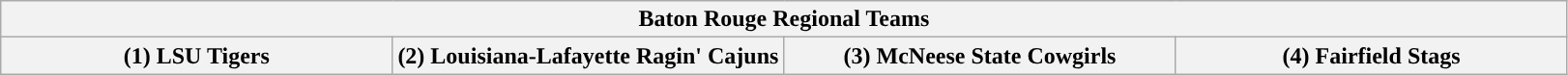<table class="wikitable">
<tr>
<th colspan=4>Baton Rouge Regional Teams</th>
</tr>
<tr>
<th style="width: 25%; ">(1) LSU Tigers</th>
<th style="width: 25%; ">(2) Louisiana-Lafayette Ragin' Cajuns</th>
<th style="width: 25%; ">(3) McNeese State Cowgirls</th>
<th style="width: 25%; ">(4) Fairfield Stags</th>
</tr>
</table>
